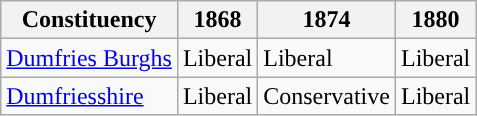<table class="wikitable">
<tr>
<th>Constituency</th>
<th>1868</th>
<th>1874</th>
<th>1880</th>
</tr>
<tr>
<td><a href='#'>Dumfries Burghs</a></td>
<td>Liberal</td>
<td>Liberal</td>
<td>Liberal</td>
</tr>
<tr>
<td><a href='#'>Dumfriesshire</a></td>
<td>Liberal</td>
<td>Conservative</td>
<td>Liberal</td>
</tr>
</table>
